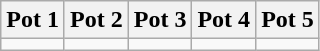<table class="wikitable plainrowheaders">
<tr>
<th scope="col" style="width:20%;">Pot 1</th>
<th scope="col" style="width:20%;">Pot 2</th>
<th scope="col" style="width:20%;">Pot 3</th>
<th scope="col" style="width:20%;">Pot 4</th>
<th scope="col" style="width:20%;">Pot 5</th>
</tr>
<tr>
<td valign="top"></td>
<td valign="top"></td>
<td valign="top"></td>
<td valign="top"></td>
<td valign="top"></td>
</tr>
</table>
